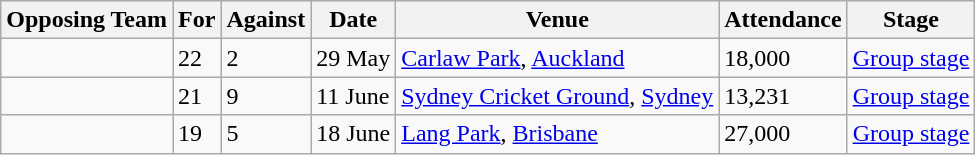<table class="wikitable">
<tr>
<th>Opposing Team</th>
<th>For</th>
<th>Against</th>
<th>Date</th>
<th>Venue</th>
<th>Attendance</th>
<th>Stage</th>
</tr>
<tr>
<td></td>
<td>22</td>
<td>2</td>
<td>29 May</td>
<td><a href='#'>Carlaw Park</a>, <a href='#'>Auckland</a></td>
<td>18,000</td>
<td><a href='#'>Group stage</a></td>
</tr>
<tr>
<td></td>
<td>21</td>
<td>9</td>
<td>11 June</td>
<td><a href='#'>Sydney Cricket Ground</a>, <a href='#'>Sydney</a></td>
<td>13,231</td>
<td><a href='#'>Group stage</a></td>
</tr>
<tr>
<td></td>
<td>19</td>
<td>5</td>
<td>18 June</td>
<td><a href='#'>Lang Park</a>, <a href='#'>Brisbane</a></td>
<td>27,000</td>
<td><a href='#'>Group stage</a></td>
</tr>
</table>
